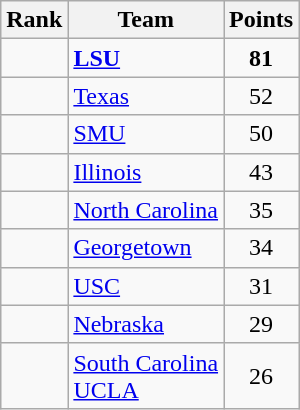<table class="wikitable sortable" style="text-align:center">
<tr>
<th>Rank</th>
<th>Team</th>
<th>Points</th>
</tr>
<tr>
<td></td>
<td align="left"><strong><a href='#'>LSU</a></strong></td>
<td><strong>81</strong></td>
</tr>
<tr>
<td></td>
<td align="left"><a href='#'>Texas</a></td>
<td>52</td>
</tr>
<tr>
<td></td>
<td align="left"><a href='#'>SMU</a></td>
<td>50</td>
</tr>
<tr>
<td></td>
<td align="left"><a href='#'>Illinois</a></td>
<td>43</td>
</tr>
<tr>
<td></td>
<td align="left"><a href='#'>North Carolina</a></td>
<td>35</td>
</tr>
<tr>
<td></td>
<td align="left"><a href='#'>Georgetown</a></td>
<td>34</td>
</tr>
<tr>
<td></td>
<td align="left"><a href='#'>USC</a></td>
<td>31</td>
</tr>
<tr>
<td></td>
<td align="left"><a href='#'>Nebraska</a></td>
<td>29</td>
</tr>
<tr>
<td></td>
<td align="left"><a href='#'>South Carolina</a><br><a href='#'>UCLA</a></td>
<td>26</td>
</tr>
</table>
